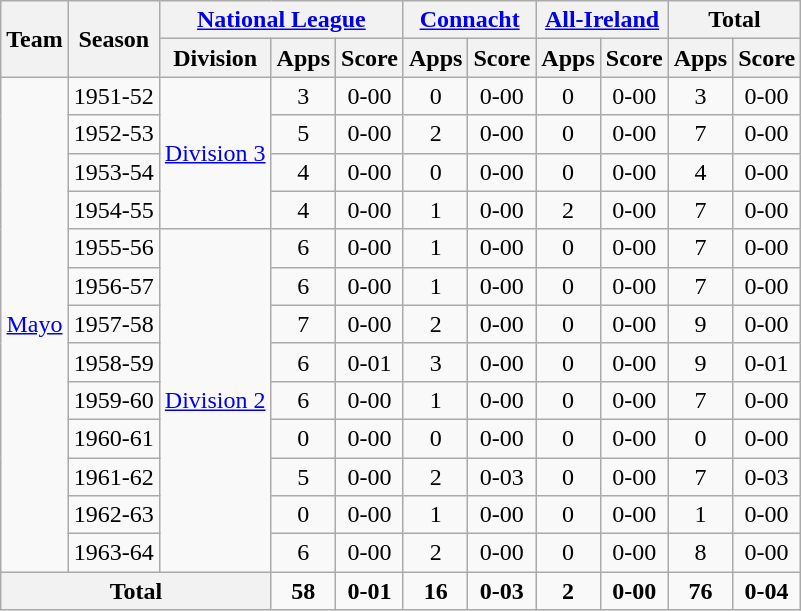<table class="wikitable" style="text-align:center">
<tr>
<th rowspan="2">Team</th>
<th rowspan="2">Season</th>
<th colspan="3"><a href='#'>National League</a></th>
<th colspan="2"><a href='#'>Connacht</a></th>
<th colspan="2"><a href='#'>All-Ireland</a></th>
<th colspan="2">Total</th>
</tr>
<tr>
<th>Division</th>
<th>Apps</th>
<th>Score</th>
<th>Apps</th>
<th>Score</th>
<th>Apps</th>
<th>Score</th>
<th>Apps</th>
<th>Score</th>
</tr>
<tr>
<td rowspan="13"><a href='#'>Mayo</a></td>
<td>1951-52</td>
<td rowspan="4"><a href='#'>Division 3</a></td>
<td>3</td>
<td>0-00</td>
<td>0</td>
<td>0-00</td>
<td>0</td>
<td>0-00</td>
<td>3</td>
<td>0-00</td>
</tr>
<tr>
<td>1952-53</td>
<td>5</td>
<td>0-00</td>
<td>2</td>
<td>0-00</td>
<td>0</td>
<td>0-00</td>
<td>7</td>
<td>0-00</td>
</tr>
<tr>
<td>1953-54</td>
<td>4</td>
<td>0-00</td>
<td>0</td>
<td>0-00</td>
<td>0</td>
<td>0-00</td>
<td>4</td>
<td>0-00</td>
</tr>
<tr>
<td>1954-55</td>
<td>4</td>
<td>0-00</td>
<td>1</td>
<td>0-00</td>
<td>2</td>
<td>0-00</td>
<td>7</td>
<td>0-00</td>
</tr>
<tr>
<td>1955-56</td>
<td rowspan="9"><a href='#'>Division 2</a></td>
<td>6</td>
<td>0-00</td>
<td>1</td>
<td>0-00</td>
<td>0</td>
<td>0-00</td>
<td>7</td>
<td>0-00</td>
</tr>
<tr>
<td>1956-57</td>
<td>6</td>
<td>0-00</td>
<td>1</td>
<td>0-00</td>
<td>0</td>
<td>0-00</td>
<td>7</td>
<td>0-00</td>
</tr>
<tr>
<td>1957-58</td>
<td>7</td>
<td>0-00</td>
<td>2</td>
<td>0-00</td>
<td>0</td>
<td>0-00</td>
<td>9</td>
<td>0-00</td>
</tr>
<tr>
<td>1958-59</td>
<td>6</td>
<td>0-01</td>
<td>3</td>
<td>0-00</td>
<td>0</td>
<td>0-00</td>
<td>9</td>
<td>0-01</td>
</tr>
<tr>
<td>1959-60</td>
<td>6</td>
<td>0-00</td>
<td>1</td>
<td>0-00</td>
<td>0</td>
<td>0-00</td>
<td>7</td>
<td>0-00</td>
</tr>
<tr>
<td>1960-61</td>
<td>0</td>
<td>0-00</td>
<td>0</td>
<td>0-00</td>
<td>0</td>
<td>0-00</td>
<td>0</td>
<td>0-00</td>
</tr>
<tr>
<td>1961-62</td>
<td>5</td>
<td>0-00</td>
<td>2</td>
<td>0-03</td>
<td>0</td>
<td>0-00</td>
<td>7</td>
<td>0-03</td>
</tr>
<tr>
<td>1962-63</td>
<td>0</td>
<td>0-00</td>
<td>1</td>
<td>0-00</td>
<td>0</td>
<td>0-00</td>
<td>1</td>
<td>0-00</td>
</tr>
<tr>
<td>1963-64</td>
<td>6</td>
<td>0-00</td>
<td>2</td>
<td>0-00</td>
<td>0</td>
<td>0-00</td>
<td>8</td>
<td>0-00</td>
</tr>
<tr>
<th colspan="3">Total</th>
<td><strong>58</strong></td>
<td><strong>0-01</strong></td>
<td><strong>16</strong></td>
<td><strong>0-03</strong></td>
<td><strong>2</strong></td>
<td><strong>0-00</strong></td>
<td><strong>76</strong></td>
<td><strong>0-04</strong></td>
</tr>
</table>
